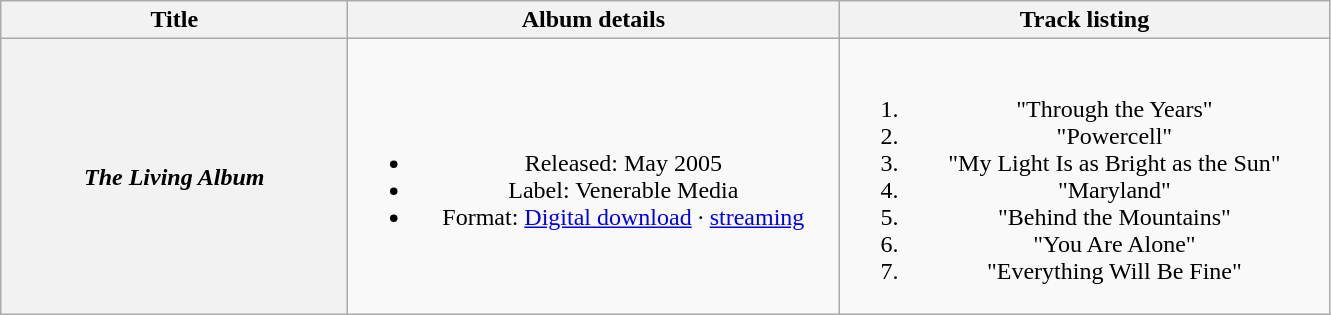<table class="wikitable plainrowheaders" style="text-align:center;">
<tr>
<th scope="col" style="width:14em;">Title</th>
<th scope="col" style="width:20em;">Album details</th>
<th scope="col" style="width:20em;">Track listing</th>
</tr>
<tr>
<th scope="row"><em>The Living Album</em></th>
<td><br><ul><li>Released: May 2005</li><li>Label: Venerable Media</li><li>Format: <a href='#'>Digital download</a> · <a href='#'>streaming</a></li></ul></td>
<td><br><ol><li>"Through the Years"</li><li>"Powercell"</li><li>"My Light Is as Bright as the Sun"</li><li>"Maryland"</li><li>"Behind the Mountains"</li><li>"You Are Alone"</li><li>"Everything Will Be Fine"</li></ol></td>
</tr>
</table>
